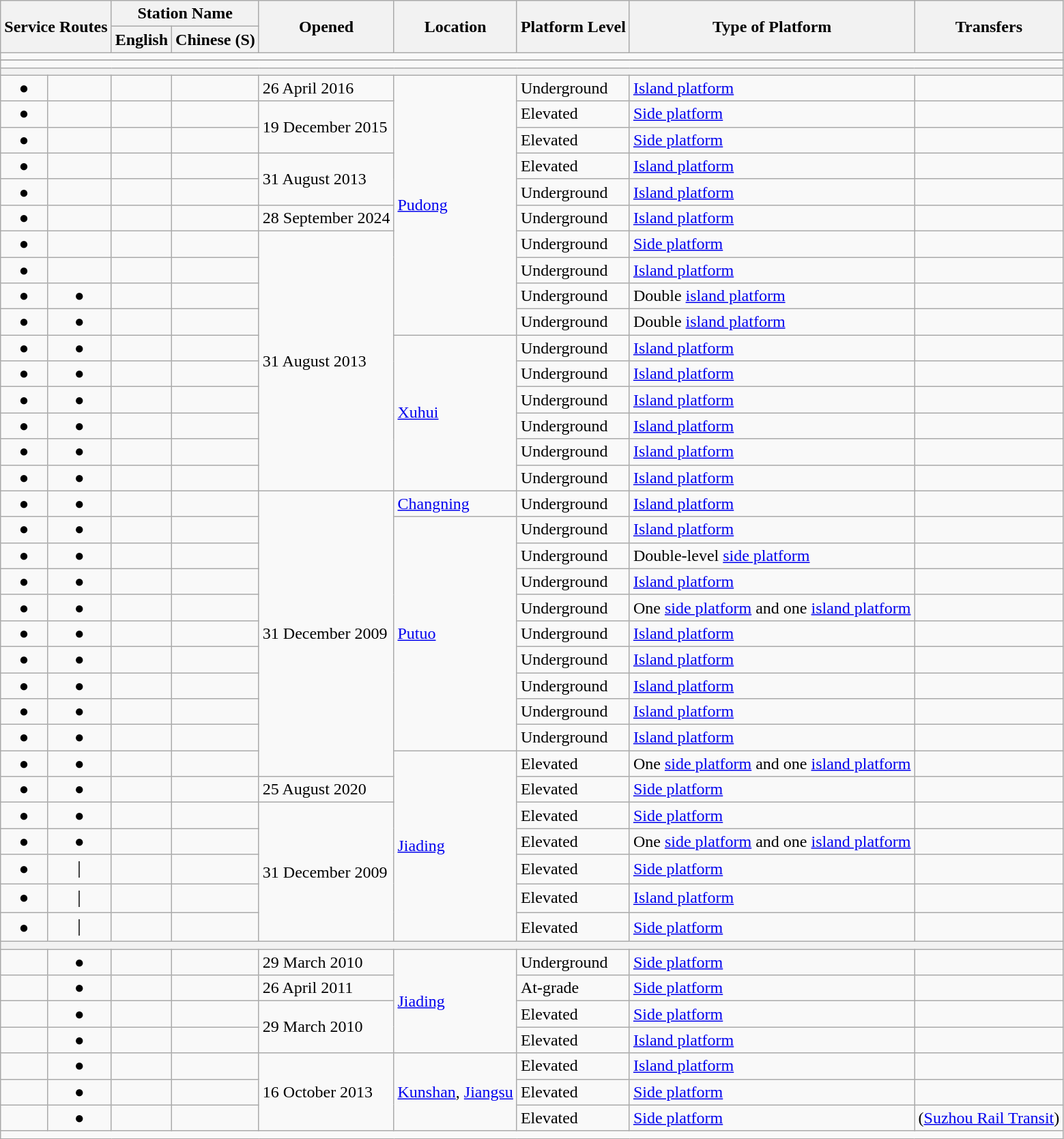<table class=wikitable>
<tr>
<th colspan=2 rowspan=2 style="text-align:center;">Service Routes</th>
<th colspan=2 style="text-align:center;">Station Name</th>
<th rowspan=2>Opened</th>
<th rowspan=2 style="text-align:center;">Location</th>
<th rowspan=2>Platform Level</th>
<th rowspan=2>Type of Platform</th>
<th rowspan=2 style="text-align:center;">Transfers</th>
</tr>
<tr>
<th>English</th>
<th>Chinese (S)</th>
</tr>
<tr style=background:#>
<td colspan=9></td>
</tr>
<tr>
</tr>
<tr style=height:0.25pt>
<td colspan=9></td>
</tr>
<tr>
<th colspan=9 style=background:#></th>
</tr>
<tr>
<td align=center>●</td>
<td align=center></td>
<td></td>
<td><span></span></td>
<td>26 April 2016</td>
<td rowspan=10><a href='#'>Pudong</a></td>
<td>Underground</td>
<td><a href='#'>Island platform</a></td>
<td></td>
</tr>
<tr>
<td align=center>●</td>
<td align=center></td>
<td></td>
<td><span></span></td>
<td rowspan=2>19 December 2015</td>
<td>Elevated</td>
<td><a href='#'>Side platform</a></td>
<td></td>
</tr>
<tr>
<td align=center>●</td>
<td align=center></td>
<td></td>
<td><span></span></td>
<td>Elevated</td>
<td><a href='#'>Side platform</a></td>
<td></td>
</tr>
<tr>
<td align=center>●</td>
<td align=center></td>
<td></td>
<td><span></span></td>
<td rowspan=2>31 August 2013</td>
<td>Elevated</td>
<td><a href='#'>Island platform</a></td>
<td></td>
</tr>
<tr>
<td align=center>●</td>
<td align=center></td>
<td></td>
<td><span></span></td>
<td>Underground</td>
<td><a href='#'>Island platform</a></td>
<td></td>
</tr>
<tr>
<td align=center>●</td>
<td align=center></td>
<td></td>
<td><span></span></td>
<td>28 September 2024</td>
<td>Underground</td>
<td><a href='#'>Island platform</a></td>
<td></td>
</tr>
<tr>
<td align=center>●</td>
<td align=center></td>
<td></td>
<td><span></span></td>
<td rowspan=10>31 August 2013</td>
<td>Underground</td>
<td><a href='#'>Side platform</a></td>
<td></td>
</tr>
<tr>
<td align=center>●</td>
<td align=center></td>
<td></td>
<td><span></span></td>
<td>Underground</td>
<td><a href='#'>Island platform</a></td>
<td></td>
</tr>
<tr>
<td align=center>●</td>
<td align=center>●</td>
<td></td>
<td><span></span></td>
<td>Underground</td>
<td>Double <a href='#'>island platform</a></td>
<td></td>
</tr>
<tr>
<td align=center>●</td>
<td align=center>●</td>
<td></td>
<td><span></span></td>
<td>Underground</td>
<td>Double <a href='#'>island platform</a></td>
<td></td>
</tr>
<tr>
<td align=center>●</td>
<td align=center>●</td>
<td></td>
<td><span></span></td>
<td rowspan=6><a href='#'>Xuhui</a></td>
<td>Underground</td>
<td><a href='#'>Island platform</a></td>
<td></td>
</tr>
<tr>
<td align=center>●</td>
<td align=center>●</td>
<td></td>
<td><span></span></td>
<td>Underground</td>
<td><a href='#'>Island platform</a></td>
<td></td>
</tr>
<tr>
<td align=center>●</td>
<td align=center>●</td>
<td></td>
<td><span></span></td>
<td>Underground</td>
<td><a href='#'>Island platform</a></td>
<td></td>
</tr>
<tr>
<td align=center>●</td>
<td align=center>●</td>
<td></td>
<td><span></span></td>
<td>Underground</td>
<td><a href='#'>Island platform</a></td>
<td></td>
</tr>
<tr>
<td align=center>●</td>
<td align=center>●</td>
<td></td>
<td><span></span></td>
<td>Underground</td>
<td><a href='#'>Island platform</a></td>
<td></td>
</tr>
<tr>
<td align=center>●</td>
<td align=center>●</td>
<td></td>
<td><span></span></td>
<td>Underground</td>
<td><a href='#'>Island platform</a></td>
<td></td>
</tr>
<tr>
<td align=center>●</td>
<td align=center>●</td>
<td></td>
<td><span></span></td>
<td rowspan=11>31 December 2009</td>
<td><a href='#'>Changning</a></td>
<td>Underground</td>
<td><a href='#'>Island platform</a></td>
<td></td>
</tr>
<tr>
<td align=center>●</td>
<td align=center>●</td>
<td></td>
<td><span></span></td>
<td rowspan=9><a href='#'>Putuo</a></td>
<td>Underground</td>
<td><a href='#'>Island platform</a></td>
<td></td>
</tr>
<tr>
<td align=center>●</td>
<td align=center>●</td>
<td></td>
<td><span></span></td>
<td>Underground</td>
<td>Double-level <a href='#'>side platform</a></td>
<td> </td>
</tr>
<tr>
<td align=center>●</td>
<td align=center>●</td>
<td></td>
<td><span></span></td>
<td>Underground</td>
<td><a href='#'>Island platform</a></td>
<td></td>
</tr>
<tr>
<td align=center>●</td>
<td align=center>●</td>
<td></td>
<td><span></span></td>
<td>Underground</td>
<td>One <a href='#'>side platform</a> and one <a href='#'>island platform</a></td>
<td></td>
</tr>
<tr>
<td align=center>●</td>
<td align=center>●</td>
<td></td>
<td><span></span></td>
<td>Underground</td>
<td><a href='#'>Island platform</a></td>
<td> </td>
</tr>
<tr>
<td align=center>●</td>
<td align=center>●</td>
<td></td>
<td><span></span></td>
<td>Underground</td>
<td><a href='#'>Island platform</a></td>
<td></td>
</tr>
<tr>
<td align=center>●</td>
<td align=center>●</td>
<td></td>
<td><span></span></td>
<td>Underground</td>
<td><a href='#'>Island platform</a></td>
<td></td>
</tr>
<tr>
<td align=center>●</td>
<td align=center>●</td>
<td></td>
<td><span></span></td>
<td>Underground</td>
<td><a href='#'>Island platform</a></td>
<td></td>
</tr>
<tr>
<td align=center>●</td>
<td align=center>●</td>
<td></td>
<td><span></span></td>
<td>Underground</td>
<td><a href='#'>Island platform</a></td>
<td></td>
</tr>
<tr>
<td align=center>●</td>
<td align=center>●</td>
<td></td>
<td><span></span></td>
<td rowspan=7><a href='#'>Jiading</a></td>
<td>Elevated</td>
<td>One <a href='#'>side platform</a> and one <a href='#'>island platform</a></td>
<td></td>
</tr>
<tr>
<td align=center>●</td>
<td align=center>●</td>
<td></td>
<td><span></span></td>
<td>25 August 2020</td>
<td>Elevated</td>
<td><a href='#'>Side platform</a></td>
<td></td>
</tr>
<tr>
<td align=center>●</td>
<td align=center>●</td>
<td></td>
<td><span></span></td>
<td rowspan=5>31 December 2009</td>
<td>Elevated</td>
<td><a href='#'>Side platform</a></td>
<td></td>
</tr>
<tr>
<td align=center>●</td>
<td align=center>●</td>
<td></td>
<td><span></span></td>
<td>Elevated</td>
<td>One <a href='#'>side platform</a> and one <a href='#'>island platform</a></td>
<td></td>
</tr>
<tr>
<td align=center>●</td>
<td align=center>｜</td>
<td></td>
<td><span></span></td>
<td>Elevated</td>
<td><a href='#'>Side platform</a></td>
<td></td>
</tr>
<tr>
<td align=center>●</td>
<td align=center>｜</td>
<td></td>
<td><span></span></td>
<td>Elevated</td>
<td><a href='#'>Island platform</a></td>
<td></td>
</tr>
<tr>
<td align=center>●</td>
<td align=center>｜</td>
<td></td>
<td><span></span></td>
<td>Elevated</td>
<td><a href='#'>Side platform</a></td>
<td></td>
</tr>
<tr style=background:#>
<th colspan=9 style=background:#></th>
</tr>
<tr>
<td align=center></td>
<td align=center>●</td>
<td></td>
<td><span></span></td>
<td>29 March 2010</td>
<td rowspan=4><a href='#'>Jiading</a></td>
<td>Underground</td>
<td><a href='#'>Side platform</a></td>
<td></td>
</tr>
<tr>
<td align=center></td>
<td align=center>●</td>
<td></td>
<td><span></span></td>
<td>26 April 2011</td>
<td>At-grade</td>
<td><a href='#'>Side platform</a></td>
<td></td>
</tr>
<tr>
<td align=center></td>
<td align=center>●</td>
<td></td>
<td><span></span></td>
<td rowspan=2>29 March 2010</td>
<td>Elevated</td>
<td><a href='#'>Side platform</a></td>
<td></td>
</tr>
<tr>
<td align=center></td>
<td align=center>●</td>
<td></td>
<td><span></span></td>
<td>Elevated</td>
<td><a href='#'>Island platform</a></td>
<td></td>
</tr>
<tr>
<td align=center></td>
<td align=center>●</td>
<td></td>
<td><span></span></td>
<td rowspan=3>16 October 2013</td>
<td rowspan=3><a href='#'>Kunshan</a>, <a href='#'>Jiangsu</a></td>
<td>Elevated</td>
<td><a href='#'>Island platform</a></td>
<td></td>
</tr>
<tr>
<td align=center></td>
<td align=center>●</td>
<td></td>
<td><span></span></td>
<td>Elevated</td>
<td><a href='#'>Side platform</a></td>
<td></td>
</tr>
<tr>
<td align=center></td>
<td align=center>●</td>
<td></td>
<td><span></span></td>
<td>Elevated</td>
<td><a href='#'>Side platform</a></td>
<td> (<a href='#'>Suzhou Rail Transit</a>)</td>
</tr>
<tr style=background:#>
<td colspan=9></td>
</tr>
</table>
